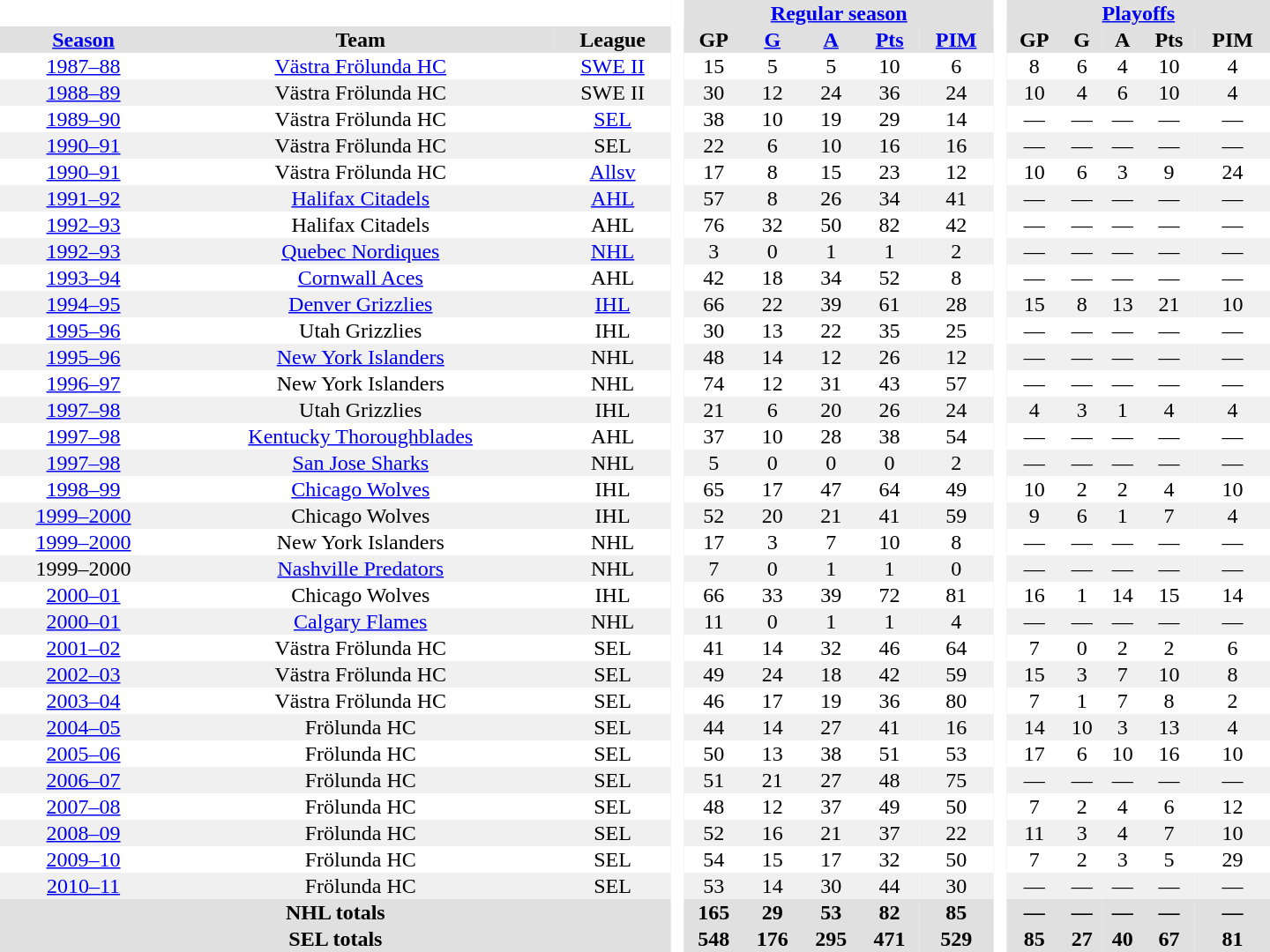<table border="0" cellpadding="1" cellspacing="0" style="text-align:center; width:60em">
<tr bgcolor="#e0e0e0">
<th colspan="3" bgcolor="#ffffff"> </th>
<th rowspan="99" bgcolor="#ffffff"> </th>
<th colspan="5"><a href='#'>Regular season</a></th>
<th rowspan="99" bgcolor="#ffffff"> </th>
<th colspan="5"><a href='#'>Playoffs</a></th>
</tr>
<tr bgcolor="#e0e0e0">
<th><a href='#'>Season</a></th>
<th>Team</th>
<th>League</th>
<th>GP</th>
<th><a href='#'>G</a></th>
<th><a href='#'>A</a></th>
<th><a href='#'>Pts</a></th>
<th><a href='#'>PIM</a></th>
<th>GP</th>
<th>G</th>
<th>A</th>
<th>Pts</th>
<th>PIM</th>
</tr>
<tr>
<td><a href='#'>1987–88</a></td>
<td><a href='#'>Västra Frölunda HC</a></td>
<td><a href='#'>SWE II</a></td>
<td>15</td>
<td>5</td>
<td>5</td>
<td>10</td>
<td>6</td>
<td>8</td>
<td>6</td>
<td>4</td>
<td>10</td>
<td>4</td>
</tr>
<tr bgcolor="#f0f0f0">
<td><a href='#'>1988–89</a></td>
<td>Västra Frölunda HC</td>
<td>SWE II</td>
<td>30</td>
<td>12</td>
<td>24</td>
<td>36</td>
<td>24</td>
<td>10</td>
<td>4</td>
<td>6</td>
<td>10</td>
<td>4</td>
</tr>
<tr>
<td><a href='#'>1989–90</a></td>
<td>Västra Frölunda HC</td>
<td><a href='#'>SEL</a></td>
<td>38</td>
<td>10</td>
<td>19</td>
<td>29</td>
<td>14</td>
<td>—</td>
<td>—</td>
<td>—</td>
<td>—</td>
<td>—</td>
</tr>
<tr bgcolor="#f0f0f0">
<td><a href='#'>1990–91</a></td>
<td>Västra Frölunda HC</td>
<td>SEL</td>
<td>22</td>
<td>6</td>
<td>10</td>
<td>16</td>
<td>16</td>
<td>—</td>
<td>—</td>
<td>—</td>
<td>—</td>
<td>—</td>
</tr>
<tr>
<td><a href='#'>1990–91</a></td>
<td>Västra Frölunda HC</td>
<td><a href='#'>Allsv</a></td>
<td>17</td>
<td>8</td>
<td>15</td>
<td>23</td>
<td>12</td>
<td>10</td>
<td>6</td>
<td>3</td>
<td>9</td>
<td>24</td>
</tr>
<tr bgcolor="#f0f0f0">
<td><a href='#'>1991–92</a></td>
<td><a href='#'>Halifax Citadels</a></td>
<td><a href='#'>AHL</a></td>
<td>57</td>
<td>8</td>
<td>26</td>
<td>34</td>
<td>41</td>
<td>—</td>
<td>—</td>
<td>—</td>
<td>—</td>
<td>—</td>
</tr>
<tr>
<td><a href='#'>1992–93</a></td>
<td>Halifax Citadels</td>
<td>AHL</td>
<td>76</td>
<td>32</td>
<td>50</td>
<td>82</td>
<td>42</td>
<td>—</td>
<td>—</td>
<td>—</td>
<td>—</td>
<td>—</td>
</tr>
<tr bgcolor="#f0f0f0">
<td><a href='#'>1992–93</a></td>
<td><a href='#'>Quebec Nordiques</a></td>
<td><a href='#'>NHL</a></td>
<td>3</td>
<td>0</td>
<td>1</td>
<td>1</td>
<td>2</td>
<td>—</td>
<td>—</td>
<td>—</td>
<td>—</td>
<td>—</td>
</tr>
<tr>
<td><a href='#'>1993–94</a></td>
<td><a href='#'>Cornwall Aces</a></td>
<td>AHL</td>
<td>42</td>
<td>18</td>
<td>34</td>
<td>52</td>
<td>8</td>
<td>—</td>
<td>—</td>
<td>—</td>
<td>—</td>
<td>—</td>
</tr>
<tr bgcolor="#f0f0f0">
<td><a href='#'>1994–95</a></td>
<td><a href='#'>Denver Grizzlies</a></td>
<td><a href='#'>IHL</a></td>
<td>66</td>
<td>22</td>
<td>39</td>
<td>61</td>
<td>28</td>
<td>15</td>
<td>8</td>
<td>13</td>
<td>21</td>
<td>10</td>
</tr>
<tr>
<td><a href='#'>1995–96</a></td>
<td>Utah Grizzlies</td>
<td>IHL</td>
<td>30</td>
<td>13</td>
<td>22</td>
<td>35</td>
<td>25</td>
<td>—</td>
<td>—</td>
<td>—</td>
<td>—</td>
<td>—</td>
</tr>
<tr bgcolor="#f0f0f0">
<td><a href='#'>1995–96</a></td>
<td><a href='#'>New York Islanders</a></td>
<td>NHL</td>
<td>48</td>
<td>14</td>
<td>12</td>
<td>26</td>
<td>12</td>
<td>—</td>
<td>—</td>
<td>—</td>
<td>—</td>
<td>—</td>
</tr>
<tr>
<td><a href='#'>1996–97</a></td>
<td>New York Islanders</td>
<td>NHL</td>
<td>74</td>
<td>12</td>
<td>31</td>
<td>43</td>
<td>57</td>
<td>—</td>
<td>—</td>
<td>—</td>
<td>—</td>
<td>—</td>
</tr>
<tr bgcolor="#f0f0f0">
<td><a href='#'>1997–98</a></td>
<td>Utah Grizzlies</td>
<td>IHL</td>
<td>21</td>
<td>6</td>
<td>20</td>
<td>26</td>
<td>24</td>
<td>4</td>
<td>3</td>
<td>1</td>
<td>4</td>
<td>4</td>
</tr>
<tr>
<td><a href='#'>1997–98</a></td>
<td><a href='#'>Kentucky Thoroughblades</a></td>
<td>AHL</td>
<td>37</td>
<td>10</td>
<td>28</td>
<td>38</td>
<td>54</td>
<td>—</td>
<td>—</td>
<td>—</td>
<td>—</td>
<td>—</td>
</tr>
<tr bgcolor="#f0f0f0">
<td><a href='#'>1997–98</a></td>
<td><a href='#'>San Jose Sharks</a></td>
<td>NHL</td>
<td>5</td>
<td>0</td>
<td>0</td>
<td>0</td>
<td>2</td>
<td>—</td>
<td>—</td>
<td>—</td>
<td>—</td>
<td>—</td>
</tr>
<tr>
<td><a href='#'>1998–99</a></td>
<td><a href='#'>Chicago Wolves</a></td>
<td>IHL</td>
<td>65</td>
<td>17</td>
<td>47</td>
<td>64</td>
<td>49</td>
<td>10</td>
<td>2</td>
<td>2</td>
<td>4</td>
<td>10</td>
</tr>
<tr bgcolor="#f0f0f0">
<td><a href='#'>1999–2000</a></td>
<td>Chicago Wolves</td>
<td>IHL</td>
<td>52</td>
<td>20</td>
<td>21</td>
<td>41</td>
<td>59</td>
<td>9</td>
<td>6</td>
<td>1</td>
<td>7</td>
<td>4</td>
</tr>
<tr>
<td><a href='#'>1999–2000</a></td>
<td>New York Islanders</td>
<td>NHL</td>
<td>17</td>
<td>3</td>
<td>7</td>
<td>10</td>
<td>8</td>
<td>—</td>
<td>—</td>
<td>—</td>
<td>—</td>
<td>—</td>
</tr>
<tr bgcolor="#f0f0f0">
<td>1999–2000</td>
<td><a href='#'>Nashville Predators</a></td>
<td>NHL</td>
<td>7</td>
<td>0</td>
<td>1</td>
<td>1</td>
<td>0</td>
<td>—</td>
<td>—</td>
<td>—</td>
<td>—</td>
<td>—</td>
</tr>
<tr>
<td><a href='#'>2000–01</a></td>
<td>Chicago Wolves</td>
<td>IHL</td>
<td>66</td>
<td>33</td>
<td>39</td>
<td>72</td>
<td>81</td>
<td>16</td>
<td>1</td>
<td>14</td>
<td>15</td>
<td>14</td>
</tr>
<tr bgcolor="#f0f0f0">
<td><a href='#'>2000–01</a></td>
<td><a href='#'>Calgary Flames</a></td>
<td>NHL</td>
<td>11</td>
<td>0</td>
<td>1</td>
<td>1</td>
<td>4</td>
<td>—</td>
<td>—</td>
<td>—</td>
<td>—</td>
<td>—</td>
</tr>
<tr>
<td><a href='#'>2001–02</a></td>
<td>Västra Frölunda HC</td>
<td>SEL</td>
<td>41</td>
<td>14</td>
<td>32</td>
<td>46</td>
<td>64</td>
<td>7</td>
<td>0</td>
<td>2</td>
<td>2</td>
<td>6</td>
</tr>
<tr bgcolor="#f0f0f0">
<td><a href='#'>2002–03</a></td>
<td>Västra Frölunda HC</td>
<td>SEL</td>
<td>49</td>
<td>24</td>
<td>18</td>
<td>42</td>
<td>59</td>
<td>15</td>
<td>3</td>
<td>7</td>
<td>10</td>
<td>8</td>
</tr>
<tr>
<td><a href='#'>2003–04</a></td>
<td>Västra Frölunda HC</td>
<td>SEL</td>
<td>46</td>
<td>17</td>
<td>19</td>
<td>36</td>
<td>80</td>
<td>7</td>
<td>1</td>
<td>7</td>
<td>8</td>
<td>2</td>
</tr>
<tr bgcolor="#f0f0f0">
<td><a href='#'>2004–05</a></td>
<td>Frölunda HC</td>
<td>SEL</td>
<td>44</td>
<td>14</td>
<td>27</td>
<td>41</td>
<td>16</td>
<td>14</td>
<td>10</td>
<td>3</td>
<td>13</td>
<td>4</td>
</tr>
<tr>
<td><a href='#'>2005–06</a></td>
<td>Frölunda HC</td>
<td>SEL</td>
<td>50</td>
<td>13</td>
<td>38</td>
<td>51</td>
<td>53</td>
<td>17</td>
<td>6</td>
<td>10</td>
<td>16</td>
<td>10</td>
</tr>
<tr bgcolor="#f0f0f0">
<td><a href='#'>2006–07</a></td>
<td>Frölunda HC</td>
<td>SEL</td>
<td>51</td>
<td>21</td>
<td>27</td>
<td>48</td>
<td>75</td>
<td>—</td>
<td>—</td>
<td>—</td>
<td>—</td>
<td>—</td>
</tr>
<tr>
<td><a href='#'>2007–08</a></td>
<td>Frölunda HC</td>
<td>SEL</td>
<td>48</td>
<td>12</td>
<td>37</td>
<td>49</td>
<td>50</td>
<td>7</td>
<td>2</td>
<td>4</td>
<td>6</td>
<td>12</td>
</tr>
<tr bgcolor="#f0f0f0">
<td><a href='#'>2008–09</a></td>
<td>Frölunda HC</td>
<td>SEL</td>
<td>52</td>
<td>16</td>
<td>21</td>
<td>37</td>
<td>22</td>
<td>11</td>
<td>3</td>
<td>4</td>
<td>7</td>
<td>10</td>
</tr>
<tr>
<td><a href='#'>2009–10</a></td>
<td>Frölunda HC</td>
<td>SEL</td>
<td>54</td>
<td>15</td>
<td>17</td>
<td>32</td>
<td>50</td>
<td>7</td>
<td>2</td>
<td>3</td>
<td>5</td>
<td>29</td>
</tr>
<tr bgcolor="#f0f0f0">
<td><a href='#'>2010–11</a></td>
<td>Frölunda HC</td>
<td>SEL</td>
<td>53</td>
<td>14</td>
<td>30</td>
<td>44</td>
<td>30</td>
<td>—</td>
<td>—</td>
<td>—</td>
<td>—</td>
<td>—</td>
</tr>
<tr bgcolor="#e0e0e0">
<th colspan="3">NHL totals</th>
<th>165</th>
<th>29</th>
<th>53</th>
<th>82</th>
<th>85</th>
<th>—</th>
<th>—</th>
<th>—</th>
<th>—</th>
<th>—</th>
</tr>
<tr bgcolor="#e0e0e0">
<th colspan="3">SEL totals</th>
<th>548</th>
<th>176</th>
<th>295</th>
<th>471</th>
<th>529</th>
<th>85</th>
<th>27</th>
<th>40</th>
<th>67</th>
<th>81</th>
</tr>
</table>
